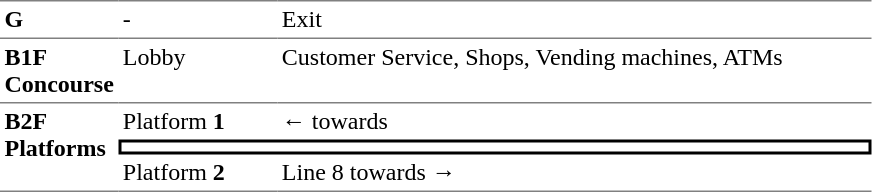<table table border=0 cellspacing=0 cellpadding=3>
<tr>
<td style="border-top:solid 1px gray;" width=50 valign=top><strong>G</strong></td>
<td style="border-top:solid 1px gray;" width=100 valign=top>-</td>
<td style="border-top:solid 1px gray;" width=390 valign=top>Exit</td>
</tr>
<tr>
<td style="border-bottom:solid 1px gray; border-top:solid 1px gray;" valign=top width=50><strong>B1F<br>Concourse</strong></td>
<td style="border-bottom:solid 1px gray; border-top:solid 1px gray;" valign=top width=100>Lobby</td>
<td style="border-bottom:solid 1px gray; border-top:solid 1px gray;" valign=top width=390>Customer Service, Shops, Vending machines, ATMs</td>
</tr>
<tr>
<td style="border-bottom:solid 1px gray;" rowspan="3" valign=top><strong>B2F<br>Platforms</strong></td>
<td>Platform <strong>1</strong></td>
<td>←  towards  </td>
</tr>
<tr>
<td style="border-right:solid 2px black;border-left:solid 2px black;border-top:solid 2px black;border-bottom:solid 2px black;text-align:center;" colspan=2></td>
</tr>
<tr>
<td style="border-bottom:solid 1px gray;">Platform <strong>2</strong></td>
<td style="border-bottom:solid 1px gray;">  Line 8 towards   →</td>
</tr>
</table>
